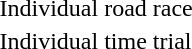<table>
<tr>
<td>Individual road race</td>
<td></td>
<td></td>
<td></td>
</tr>
<tr>
<td>Individual time trial</td>
<td></td>
<td></td>
<td></td>
</tr>
</table>
